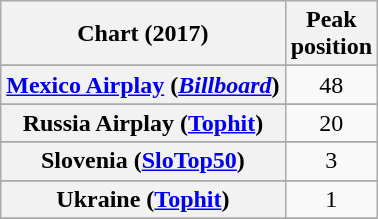<table class="wikitable sortable plainrowheaders" style="text-align:center">
<tr>
<th scope="col">Chart (2017)</th>
<th scope="col">Peak<br> position</th>
</tr>
<tr>
</tr>
<tr>
</tr>
<tr>
</tr>
<tr>
</tr>
<tr>
</tr>
<tr>
</tr>
<tr>
</tr>
<tr>
</tr>
<tr>
</tr>
<tr>
</tr>
<tr>
</tr>
<tr>
</tr>
<tr>
</tr>
<tr>
</tr>
<tr>
<th scope="row"><a href='#'>Mexico Airplay</a> (<em><a href='#'>Billboard</a></em>)</th>
<td>48</td>
</tr>
<tr>
</tr>
<tr>
</tr>
<tr>
</tr>
<tr>
</tr>
<tr>
</tr>
<tr>
</tr>
<tr>
<th scope="row">Russia Airplay (<a href='#'>Tophit</a>)</th>
<td>20</td>
</tr>
<tr>
</tr>
<tr>
</tr>
<tr>
</tr>
<tr>
<th scope="row">Slovenia (<a href='#'>SloTop50</a>)</th>
<td>3</td>
</tr>
<tr>
</tr>
<tr>
</tr>
<tr>
</tr>
<tr>
<th scope="row">Ukraine (<a href='#'>Tophit</a>)</th>
<td>1</td>
</tr>
<tr>
</tr>
<tr>
</tr>
<tr>
</tr>
</table>
